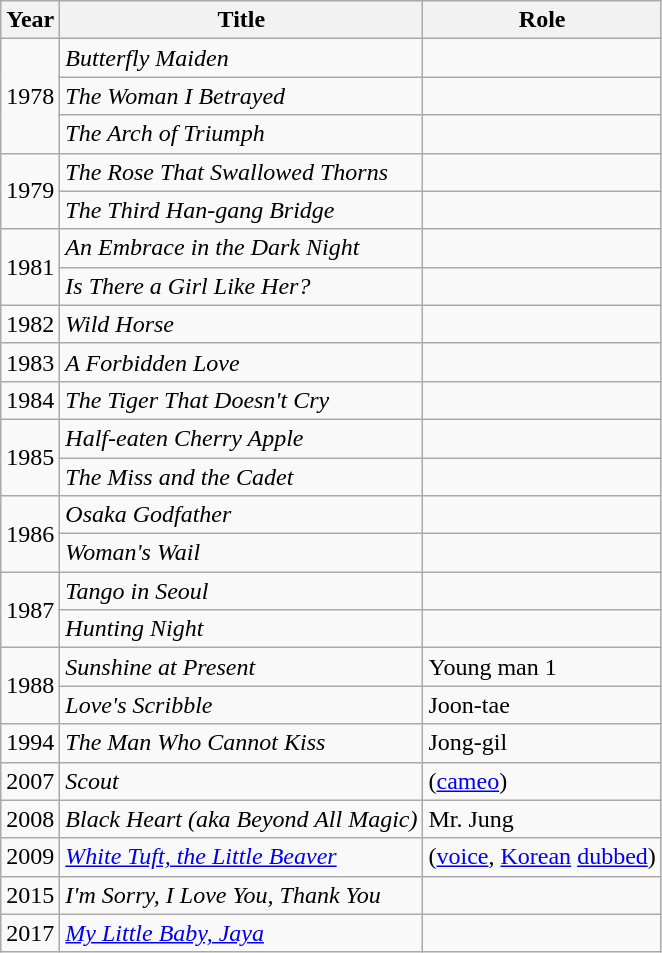<table class="wikitable sortable">
<tr>
<th>Year</th>
<th>Title</th>
<th>Role</th>
</tr>
<tr>
<td rowspan=3>1978</td>
<td><em>Butterfly Maiden</em></td>
<td></td>
</tr>
<tr>
<td><em>The Woman I Betrayed</em></td>
<td></td>
</tr>
<tr>
<td><em>The Arch of Triumph</em></td>
<td></td>
</tr>
<tr>
<td rowspan=2>1979</td>
<td><em>The Rose That Swallowed Thorns</em></td>
<td></td>
</tr>
<tr>
<td><em>The Third Han-gang Bridge</em></td>
<td></td>
</tr>
<tr>
<td rowspan=2>1981</td>
<td><em>An Embrace in the Dark Night</em></td>
<td></td>
</tr>
<tr>
<td><em>Is There a Girl Like Her?</em></td>
<td></td>
</tr>
<tr>
<td>1982</td>
<td><em>Wild Horse</em></td>
<td></td>
</tr>
<tr>
<td>1983</td>
<td><em>A Forbidden Love</em></td>
<td></td>
</tr>
<tr>
<td>1984</td>
<td><em>The Tiger That Doesn't Cry</em></td>
<td></td>
</tr>
<tr>
<td rowspan=2>1985</td>
<td><em>Half-eaten Cherry Apple</em></td>
<td></td>
</tr>
<tr>
<td><em>The Miss and the Cadet</em></td>
<td></td>
</tr>
<tr>
<td rowspan=2>1986</td>
<td><em>Osaka Godfather</em></td>
<td></td>
</tr>
<tr>
<td><em>Woman's Wail</em></td>
<td></td>
</tr>
<tr>
<td rowspan=2>1987</td>
<td><em>Tango in Seoul</em></td>
<td></td>
</tr>
<tr>
<td><em>Hunting Night</em></td>
<td></td>
</tr>
<tr>
<td rowspan=2>1988</td>
<td><em>Sunshine at Present</em></td>
<td>Young man 1</td>
</tr>
<tr>
<td><em>Love's Scribble</em></td>
<td>Joon-tae</td>
</tr>
<tr>
<td>1994</td>
<td><em>The Man Who Cannot Kiss</em></td>
<td>Jong-gil</td>
</tr>
<tr>
<td>2007</td>
<td><em>Scout</em></td>
<td>(<a href='#'>cameo</a>)</td>
</tr>
<tr>
<td>2008</td>
<td><em>Black Heart (aka Beyond All Magic)</em></td>
<td>Mr. Jung</td>
</tr>
<tr>
<td>2009</td>
<td><em><a href='#'>White Tuft, the Little Beaver</a></em></td>
<td>(<a href='#'>voice</a>, <a href='#'>Korean</a> <a href='#'>dubbed</a>)</td>
</tr>
<tr>
<td>2015</td>
<td><em>I'm Sorry, I Love You, Thank You</em></td>
<td></td>
</tr>
<tr>
<td>2017</td>
<td><em><a href='#'>My Little Baby, Jaya</a></em></td>
<td></td>
</tr>
</table>
